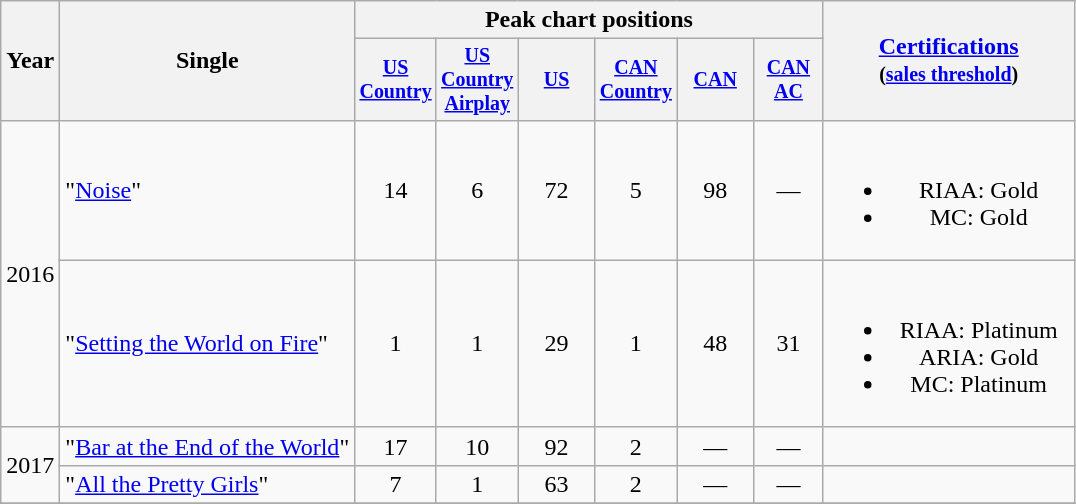<table class="wikitable" style="text-align:center;">
<tr>
<th rowspan="2">Year</th>
<th rowspan="2">Single</th>
<th colspan="6">Peak chart positions</th>
<th rowspan="2" style="width:10em;"><a href='#'>Certifications</a><br><small>(<a href='#'>sales threshold</a>)</small></th>
</tr>
<tr style="font-size:smaller;">
<th width="45"><a href='#'>US Country</a><br></th>
<th width="45"><a href='#'>US Country Airplay</a><br></th>
<th width="45"><a href='#'>US</a><br></th>
<th width="45"><a href='#'>CAN Country</a><br></th>
<th width="45"><a href='#'>CAN</a><br></th>
<th width="40"><a href='#'>CAN AC</a><br></th>
</tr>
<tr>
<td rowspan="2">2016</td>
<td align="left">"<a href='#'>Noise</a>"</td>
<td>14</td>
<td>6</td>
<td>72</td>
<td>5</td>
<td>98</td>
<td>—</td>
<td><br><ul><li>RIAA: Gold</li><li>MC: Gold</li></ul></td>
</tr>
<tr>
<td align="left">"<a href='#'>Setting the World on Fire</a>"</td>
<td>1</td>
<td>1</td>
<td>29</td>
<td>1</td>
<td>48</td>
<td>31</td>
<td><br><ul><li>RIAA: Platinum</li><li>ARIA: Gold</li><li>MC: Platinum</li></ul></td>
</tr>
<tr>
<td rowspan="2">2017</td>
<td align="left">"<a href='#'>Bar at the End of the World</a>"</td>
<td>17</td>
<td>10</td>
<td>92</td>
<td>2</td>
<td>—</td>
<td>—</td>
<td></td>
</tr>
<tr>
<td align="left">"<a href='#'>All the Pretty Girls</a>"</td>
<td>7</td>
<td>1</td>
<td>63</td>
<td>2</td>
<td>—</td>
<td>—</td>
<td></td>
</tr>
<tr>
</tr>
</table>
